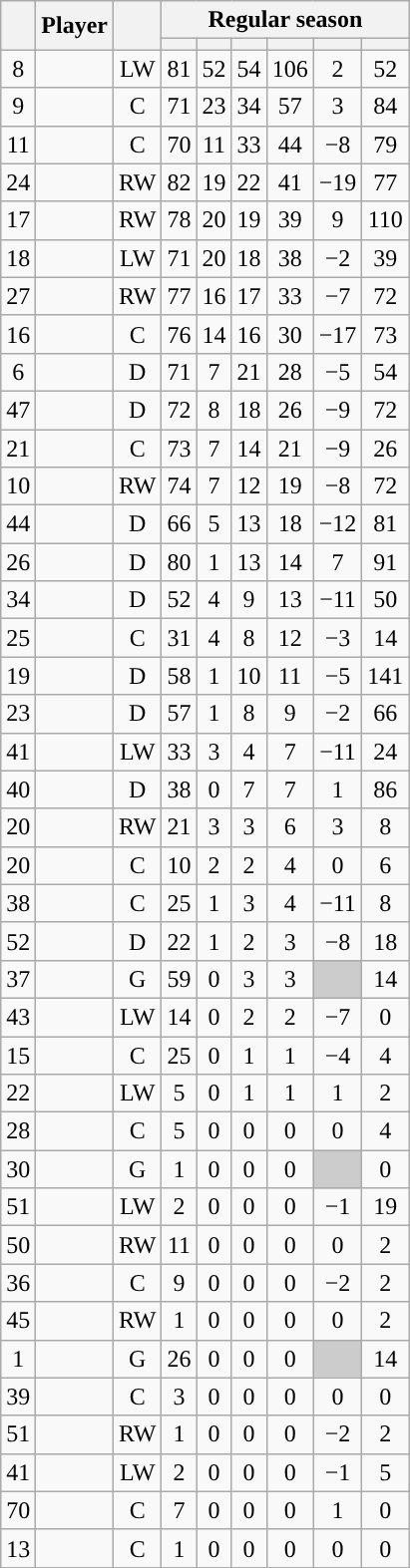<table class="wikitable sortable plainrowheaders" style="text-align:center;">
<tr>
<th scope="col" data-sort-type="number" rowspan="2"></th>
<th scope="col" rowspan="2">Player</th>
<th scope="col" rowspan="2"></th>
<th scope=colgroup colspan=6>Regular season</th>
</tr>
<tr>
<th scope="col" data-sort-type="number"></th>
<th scope="col" data-sort-type="number"></th>
<th scope="col" data-sort-type="number"></th>
<th scope="col" data-sort-type="number"></th>
<th scope="col" data-sort-type="number"></th>
<th scope="col" data-sort-type="number"></th>
</tr>
<tr>
<td scope="row">8</td>
<td align="left"></td>
<td>LW</td>
<td>81</td>
<td>52</td>
<td>54</td>
<td>106</td>
<td>2</td>
<td>52</td>
</tr>
<tr>
<td scope="row">9</td>
<td align="left"></td>
<td>C</td>
<td>71</td>
<td>23</td>
<td>34</td>
<td>57</td>
<td>3</td>
<td>84</td>
</tr>
<tr>
<td scope="row">11</td>
<td align="left"></td>
<td>C</td>
<td>70</td>
<td>11</td>
<td>33</td>
<td>44</td>
<td>−8</td>
<td>79</td>
</tr>
<tr>
<td scope="row">24</td>
<td align="left"></td>
<td>RW</td>
<td>82</td>
<td>19</td>
<td>22</td>
<td>41</td>
<td>−19</td>
<td>77</td>
</tr>
<tr>
<td scope="row">17</td>
<td align="left"></td>
<td>RW</td>
<td>78</td>
<td>20</td>
<td>19</td>
<td>39</td>
<td>9</td>
<td>110</td>
</tr>
<tr>
<td scope="row">18</td>
<td align="left"></td>
<td>LW</td>
<td>71</td>
<td>20</td>
<td>18</td>
<td>38</td>
<td>−2</td>
<td>39</td>
</tr>
<tr>
<td scope="row">27</td>
<td align="left"></td>
<td>RW</td>
<td>77</td>
<td>16</td>
<td>17</td>
<td>33</td>
<td>−7</td>
<td>72</td>
</tr>
<tr>
<td scope="row">16</td>
<td align="left"></td>
<td>C</td>
<td>76</td>
<td>14</td>
<td>16</td>
<td>30</td>
<td>−17</td>
<td>73</td>
</tr>
<tr>
<td scope="row">6</td>
<td align="left"></td>
<td>D</td>
<td>71</td>
<td>7</td>
<td>21</td>
<td>28</td>
<td>−5</td>
<td>54</td>
</tr>
<tr>
<td scope="row">47</td>
<td align="left"></td>
<td>D</td>
<td>72</td>
<td>8</td>
<td>18</td>
<td>26</td>
<td>−9</td>
<td>72</td>
</tr>
<tr>
<td scope="row">21</td>
<td align="left"></td>
<td>C</td>
<td>73</td>
<td>7</td>
<td>14</td>
<td>21</td>
<td>−9</td>
<td>26</td>
</tr>
<tr>
<td scope="row">10</td>
<td align="left"></td>
<td>RW</td>
<td>74</td>
<td>7</td>
<td>12</td>
<td>19</td>
<td>−8</td>
<td>72</td>
</tr>
<tr>
<td scope="row">44</td>
<td align="left"></td>
<td>D</td>
<td>66</td>
<td>5</td>
<td>13</td>
<td>18</td>
<td>−12</td>
<td>81</td>
</tr>
<tr>
<td scope="row">26</td>
<td align="left"></td>
<td>D</td>
<td>80</td>
<td>1</td>
<td>13</td>
<td>14</td>
<td>7</td>
<td>91</td>
</tr>
<tr>
<td scope="row">34</td>
<td align="left"></td>
<td>D</td>
<td>52</td>
<td>4</td>
<td>9</td>
<td>13</td>
<td>−11</td>
<td>50</td>
</tr>
<tr>
<td scope="row">25</td>
<td align="left"></td>
<td>C</td>
<td>31</td>
<td>4</td>
<td>8</td>
<td>12</td>
<td>−3</td>
<td>14</td>
</tr>
<tr>
<td scope="row">19</td>
<td align="left"></td>
<td>D</td>
<td>58</td>
<td>1</td>
<td>10</td>
<td>11</td>
<td>−5</td>
<td>141</td>
</tr>
<tr>
<td scope="row">23</td>
<td align="left"></td>
<td>D</td>
<td>57</td>
<td>1</td>
<td>8</td>
<td>9</td>
<td>−2</td>
<td>66</td>
</tr>
<tr>
<td scope="row">41</td>
<td align="left"></td>
<td>LW</td>
<td>33</td>
<td>3</td>
<td>4</td>
<td>7</td>
<td>−11</td>
<td>24</td>
</tr>
<tr>
<td scope="row">40</td>
<td align="left"></td>
<td>D</td>
<td>38</td>
<td>0</td>
<td>7</td>
<td>7</td>
<td>1</td>
<td>86</td>
</tr>
<tr>
<td scope="row">20</td>
<td align="left"></td>
<td>RW</td>
<td>21</td>
<td>3</td>
<td>3</td>
<td>6</td>
<td>3</td>
<td>8</td>
</tr>
<tr>
<td scope="row">20</td>
<td align="left"></td>
<td>C</td>
<td>10</td>
<td>2</td>
<td>2</td>
<td>4</td>
<td>0</td>
<td>6</td>
</tr>
<tr>
<td scope="row">38</td>
<td align="left"></td>
<td>C</td>
<td>25</td>
<td>1</td>
<td>3</td>
<td>4</td>
<td>−11</td>
<td>8</td>
</tr>
<tr>
<td scope="row">52</td>
<td align="left"></td>
<td>D</td>
<td>22</td>
<td>1</td>
<td>2</td>
<td>3</td>
<td>−8</td>
<td>18</td>
</tr>
<tr>
<td scope="row">37</td>
<td align="left"></td>
<td>G</td>
<td>59</td>
<td>0</td>
<td>3</td>
<td>3</td>
<td style="background:#ccc"></td>
<td>14</td>
</tr>
<tr>
<td scope="row">43</td>
<td align="left"></td>
<td>LW</td>
<td>14</td>
<td>0</td>
<td>2</td>
<td>2</td>
<td>−7</td>
<td>0</td>
</tr>
<tr>
<td scope="row">15</td>
<td align="left"></td>
<td>C</td>
<td>25</td>
<td>0</td>
<td>1</td>
<td>1</td>
<td>−4</td>
<td>4</td>
</tr>
<tr>
<td scope="row">22</td>
<td align="left"></td>
<td>LW</td>
<td>5</td>
<td>0</td>
<td>1</td>
<td>1</td>
<td>1</td>
<td>2</td>
</tr>
<tr>
<td scope="row">28</td>
<td align="left"></td>
<td>C</td>
<td>5</td>
<td>0</td>
<td>0</td>
<td>0</td>
<td>0</td>
<td>4</td>
</tr>
<tr>
<td scope="row">30</td>
<td align="left"></td>
<td>G</td>
<td>1</td>
<td>0</td>
<td>0</td>
<td>0</td>
<td style="background:#ccc"></td>
<td>0</td>
</tr>
<tr>
<td scope="row">51</td>
<td align="left"></td>
<td>LW</td>
<td>2</td>
<td>0</td>
<td>0</td>
<td>0</td>
<td>−1</td>
<td>19</td>
</tr>
<tr>
<td scope="row">50</td>
<td align="left"></td>
<td>RW</td>
<td>11</td>
<td>0</td>
<td>0</td>
<td>0</td>
<td>0</td>
<td>2</td>
</tr>
<tr>
<td scope="row">36</td>
<td align="left"></td>
<td>C</td>
<td>9</td>
<td>0</td>
<td>0</td>
<td>0</td>
<td>−2</td>
<td>2</td>
</tr>
<tr>
<td scope="row">45</td>
<td align="left"></td>
<td>RW</td>
<td>1</td>
<td>0</td>
<td>0</td>
<td>0</td>
<td>0</td>
<td>2</td>
</tr>
<tr>
<td scope="row">1</td>
<td align="left"></td>
<td>G</td>
<td>26</td>
<td>0</td>
<td>0</td>
<td>0</td>
<td style="background:#ccc"></td>
<td>14</td>
</tr>
<tr>
<td scope="row">39</td>
<td align="left"></td>
<td>C</td>
<td>3</td>
<td>0</td>
<td>0</td>
<td>0</td>
<td>0</td>
<td>0</td>
</tr>
<tr>
<td scope="row">51</td>
<td align="left"></td>
<td>RW</td>
<td>1</td>
<td>0</td>
<td>0</td>
<td>0</td>
<td>−2</td>
<td>2</td>
</tr>
<tr>
<td scope="row">41</td>
<td align="left"></td>
<td>LW</td>
<td>2</td>
<td>0</td>
<td>0</td>
<td>0</td>
<td>−1</td>
<td>5</td>
</tr>
<tr>
<td scope="row">70</td>
<td align="left"></td>
<td>C</td>
<td>7</td>
<td>0</td>
<td>0</td>
<td>0</td>
<td>1</td>
<td>0</td>
</tr>
<tr>
<td scope="row">13</td>
<td align="left"></td>
<td>C</td>
<td>1</td>
<td>0</td>
<td>0</td>
<td>0</td>
<td>0</td>
<td>0</td>
</tr>
</table>
